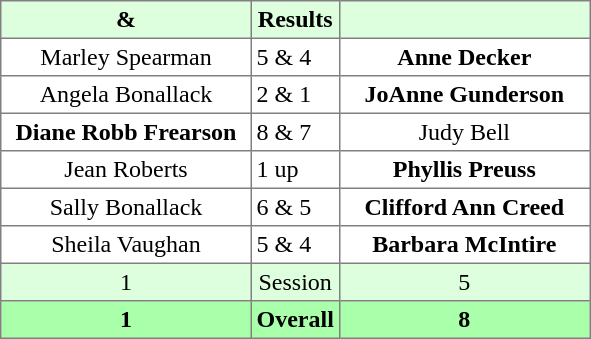<table border="1" cellpadding="3" style="border-collapse: collapse; text-align:center;">
<tr style="background:#ddffdd;">
<th width=160> & </th>
<th>Results</th>
<th width=160></th>
</tr>
<tr>
<td>Marley Spearman</td>
<td align=left> 5 & 4</td>
<td><strong>Anne Decker</strong></td>
</tr>
<tr>
<td>Angela Bonallack</td>
<td align=left> 2 & 1</td>
<td><strong>JoAnne Gunderson</strong></td>
</tr>
<tr>
<td><strong>Diane Robb Frearson</strong></td>
<td align=left> 8 & 7</td>
<td>Judy Bell</td>
</tr>
<tr>
<td>Jean Roberts</td>
<td align=left> 1 up</td>
<td><strong>Phyllis Preuss</strong></td>
</tr>
<tr>
<td>Sally Bonallack</td>
<td align=left> 6 & 5</td>
<td><strong>Clifford Ann Creed</strong></td>
</tr>
<tr>
<td>Sheila Vaughan</td>
<td align=left> 5 & 4</td>
<td><strong>Barbara McIntire</strong></td>
</tr>
<tr style="background:#ddffdd;">
<td>1</td>
<td>Session</td>
<td>5</td>
</tr>
<tr style="background:#aaffaa;">
<th>1</th>
<th>Overall</th>
<th>8</th>
</tr>
</table>
